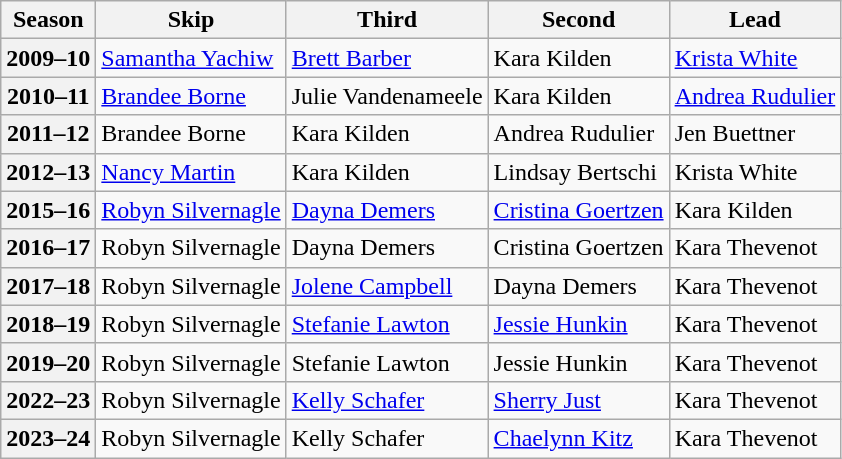<table class="wikitable">
<tr>
<th scope="col">Season</th>
<th scope="col">Skip</th>
<th scope="col">Third</th>
<th scope="col">Second</th>
<th scope="col">Lead</th>
</tr>
<tr>
<th scope="row">2009–10</th>
<td><a href='#'>Samantha Yachiw</a></td>
<td><a href='#'>Brett Barber</a></td>
<td>Kara Kilden</td>
<td><a href='#'>Krista White</a></td>
</tr>
<tr>
<th scope="row">2010–11</th>
<td><a href='#'>Brandee Borne</a></td>
<td>Julie Vandenameele</td>
<td>Kara Kilden</td>
<td><a href='#'>Andrea Rudulier</a></td>
</tr>
<tr>
<th scope="row">2011–12</th>
<td>Brandee Borne</td>
<td>Kara Kilden</td>
<td>Andrea Rudulier</td>
<td>Jen Buettner</td>
</tr>
<tr>
<th scope="row">2012–13</th>
<td><a href='#'>Nancy Martin</a></td>
<td>Kara Kilden</td>
<td>Lindsay Bertschi</td>
<td>Krista White</td>
</tr>
<tr>
<th scope="row">2015–16</th>
<td><a href='#'>Robyn Silvernagle</a></td>
<td><a href='#'>Dayna Demers</a></td>
<td><a href='#'>Cristina Goertzen</a></td>
<td>Kara Kilden</td>
</tr>
<tr>
<th scope="row">2016–17</th>
<td>Robyn Silvernagle</td>
<td>Dayna Demers</td>
<td>Cristina Goertzen</td>
<td>Kara Thevenot</td>
</tr>
<tr>
<th scope="row">2017–18</th>
<td>Robyn Silvernagle</td>
<td><a href='#'>Jolene Campbell</a></td>
<td>Dayna Demers</td>
<td>Kara Thevenot</td>
</tr>
<tr>
<th scope="row">2018–19</th>
<td>Robyn Silvernagle</td>
<td><a href='#'>Stefanie Lawton</a></td>
<td><a href='#'>Jessie Hunkin</a></td>
<td>Kara Thevenot</td>
</tr>
<tr>
<th scope="row">2019–20</th>
<td>Robyn Silvernagle</td>
<td>Stefanie Lawton</td>
<td>Jessie Hunkin</td>
<td>Kara Thevenot</td>
</tr>
<tr>
<th scope="row">2022–23</th>
<td>Robyn Silvernagle</td>
<td><a href='#'>Kelly Schafer</a></td>
<td><a href='#'>Sherry Just</a></td>
<td>Kara Thevenot</td>
</tr>
<tr>
<th scope="row">2023–24</th>
<td>Robyn Silvernagle</td>
<td>Kelly Schafer</td>
<td><a href='#'>Chaelynn Kitz</a></td>
<td>Kara Thevenot</td>
</tr>
</table>
